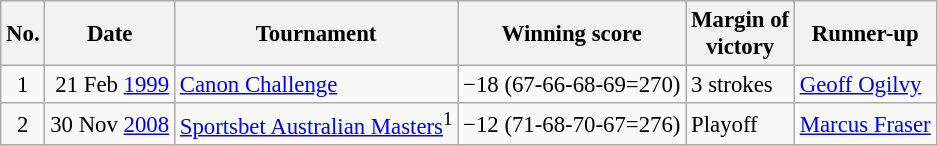<table class="wikitable" style="font-size:95%;">
<tr>
<th>No.</th>
<th>Date</th>
<th>Tournament</th>
<th>Winning score</th>
<th>Margin of<br>victory</th>
<th>Runner-up</th>
</tr>
<tr>
<td align=center>1</td>
<td align=right>21 Feb <a href='#'>1999</a></td>
<td><a href='#'>Canon Challenge</a></td>
<td>−18 (67-66-68-69=270)</td>
<td>3 strokes</td>
<td> <a href='#'>Geoff Ogilvy</a></td>
</tr>
<tr>
<td align=center>2</td>
<td align=right>30 Nov <a href='#'>2008</a></td>
<td><a href='#'>Sportsbet Australian Masters</a><sup>1</sup></td>
<td>−12 (71-68-70-67=276)</td>
<td>Playoff</td>
<td> <a href='#'>Marcus Fraser</a></td>
</tr>
</table>
